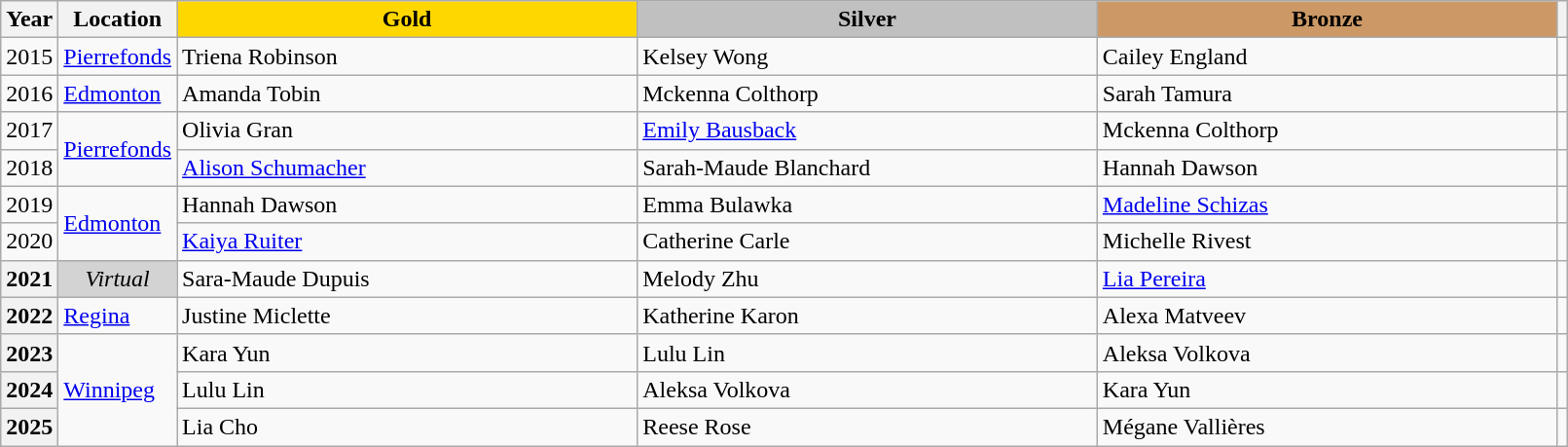<table class="wikitable unsortable" style="text-align:left; width:85%">
<tr>
<th scope="col" style="text-align:center">Year</th>
<th scope="col" style="text-align:center">Location</th>
<td scope="col" style="text-align:center; width:30%; background:gold"><strong>Gold</strong></td>
<td scope="col" style="text-align:center; width:30%; background:silver"><strong>Silver</strong></td>
<td scope="col" style="text-align:center; width:30%; background:#c96"><strong>Bronze</strong></td>
<th scope="col" style="text-align:center"></th>
</tr>
<tr>
<td>2015</td>
<td><a href='#'>Pierrefonds</a></td>
<td>Triena Robinson</td>
<td>Kelsey Wong</td>
<td>Cailey England</td>
<td></td>
</tr>
<tr>
<td>2016</td>
<td><a href='#'>Edmonton</a></td>
<td>Amanda Tobin</td>
<td>Mckenna Colthorp</td>
<td>Sarah Tamura</td>
<td></td>
</tr>
<tr>
<td>2017</td>
<td rowspan="2"><a href='#'>Pierrefonds</a></td>
<td>Olivia Gran</td>
<td><a href='#'>Emily Bausback</a></td>
<td>Mckenna Colthorp</td>
<td></td>
</tr>
<tr>
<td>2018</td>
<td><a href='#'>Alison Schumacher</a></td>
<td>Sarah-Maude Blanchard</td>
<td>Hannah Dawson</td>
<td></td>
</tr>
<tr>
<td>2019</td>
<td rowspan="2"><a href='#'>Edmonton</a></td>
<td>Hannah Dawson</td>
<td>Emma Bulawka</td>
<td><a href='#'>Madeline Schizas</a></td>
<td></td>
</tr>
<tr>
<td>2020</td>
<td><a href='#'>Kaiya Ruiter</a></td>
<td>Catherine Carle</td>
<td>Michelle Rivest</td>
<td></td>
</tr>
<tr>
<th>2021</th>
<td align="center" bgcolor="lightgray"><em>Virtual</em></td>
<td>Sara-Maude Dupuis</td>
<td>Melody Zhu</td>
<td><a href='#'>Lia Pereira</a></td>
<td></td>
</tr>
<tr>
<th>2022</th>
<td><a href='#'>Regina</a></td>
<td>Justine Miclette</td>
<td>Katherine Karon</td>
<td>Alexa Matveev</td>
<td></td>
</tr>
<tr>
<th>2023</th>
<td rowspan="3"><a href='#'>Winnipeg</a></td>
<td>Kara Yun</td>
<td>Lulu Lin</td>
<td>Aleksa Volkova</td>
<td></td>
</tr>
<tr>
<th>2024</th>
<td>Lulu Lin</td>
<td>Aleksa Volkova</td>
<td>Kara Yun</td>
<td></td>
</tr>
<tr>
<th>2025</th>
<td>Lia Cho</td>
<td>Reese Rose</td>
<td>Mégane Vallières</td>
<td></td>
</tr>
</table>
